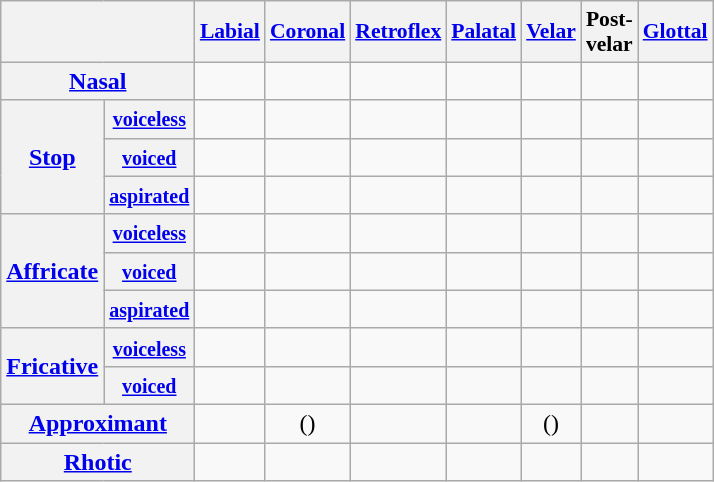<table class="wikitable" style=text-align:center>
<tr style="font-size: 90%;">
<th colspan="2"></th>
<th><a href='#'>Labial</a></th>
<th><a href='#'>Coronal</a></th>
<th><a href='#'>Retroflex</a></th>
<th><a href='#'>Palatal</a></th>
<th><a href='#'>Velar</a></th>
<th>Post-<br>velar</th>
<th><a href='#'>Glottal</a></th>
</tr>
<tr>
<th colspan="2"><a href='#'>Nasal</a></th>
<td></td>
<td></td>
<td></td>
<td></td>
<td></td>
<td></td>
<td></td>
</tr>
<tr>
<th rowspan="3"><a href='#'>Stop</a></th>
<th><small><a href='#'>voiceless</a></small></th>
<td></td>
<td></td>
<td></td>
<td></td>
<td></td>
<td></td>
<td></td>
</tr>
<tr>
<th><small><a href='#'>voiced</a></small></th>
<td></td>
<td></td>
<td></td>
<td></td>
<td></td>
<td></td>
<td></td>
</tr>
<tr>
<th><small><a href='#'>aspirated</a></small></th>
<td></td>
<td></td>
<td></td>
<td></td>
<td></td>
<td></td>
<td></td>
</tr>
<tr>
<th rowspan="3"><a href='#'>Affricate</a></th>
<th><small><a href='#'>voiceless</a></small></th>
<td></td>
<td></td>
<td></td>
<td></td>
<td></td>
<td></td>
<td></td>
</tr>
<tr>
<th><small><a href='#'>voiced</a></small></th>
<td></td>
<td></td>
<td></td>
<td></td>
<td></td>
<td></td>
<td></td>
</tr>
<tr>
<th><small><a href='#'>aspirated</a></small></th>
<td></td>
<td></td>
<td></td>
<td></td>
<td></td>
<td></td>
<td></td>
</tr>
<tr>
<th rowspan="2"><a href='#'>Fricative</a></th>
<th><small><a href='#'>voiceless</a></small></th>
<td></td>
<td></td>
<td></td>
<td></td>
<td></td>
<td></td>
<td></td>
</tr>
<tr>
<th><small><a href='#'>voiced</a></small></th>
<td></td>
<td></td>
<td></td>
<td></td>
<td></td>
<td></td>
<td></td>
</tr>
<tr>
<th colspan="2"><a href='#'>Approximant</a></th>
<td></td>
<td>() </td>
<td></td>
<td></td>
<td>()</td>
<td></td>
<td></td>
</tr>
<tr>
<th colspan="2"><a href='#'>Rhotic</a></th>
<td></td>
<td></td>
<td></td>
<td></td>
<td></td>
<td></td>
<td></td>
</tr>
</table>
